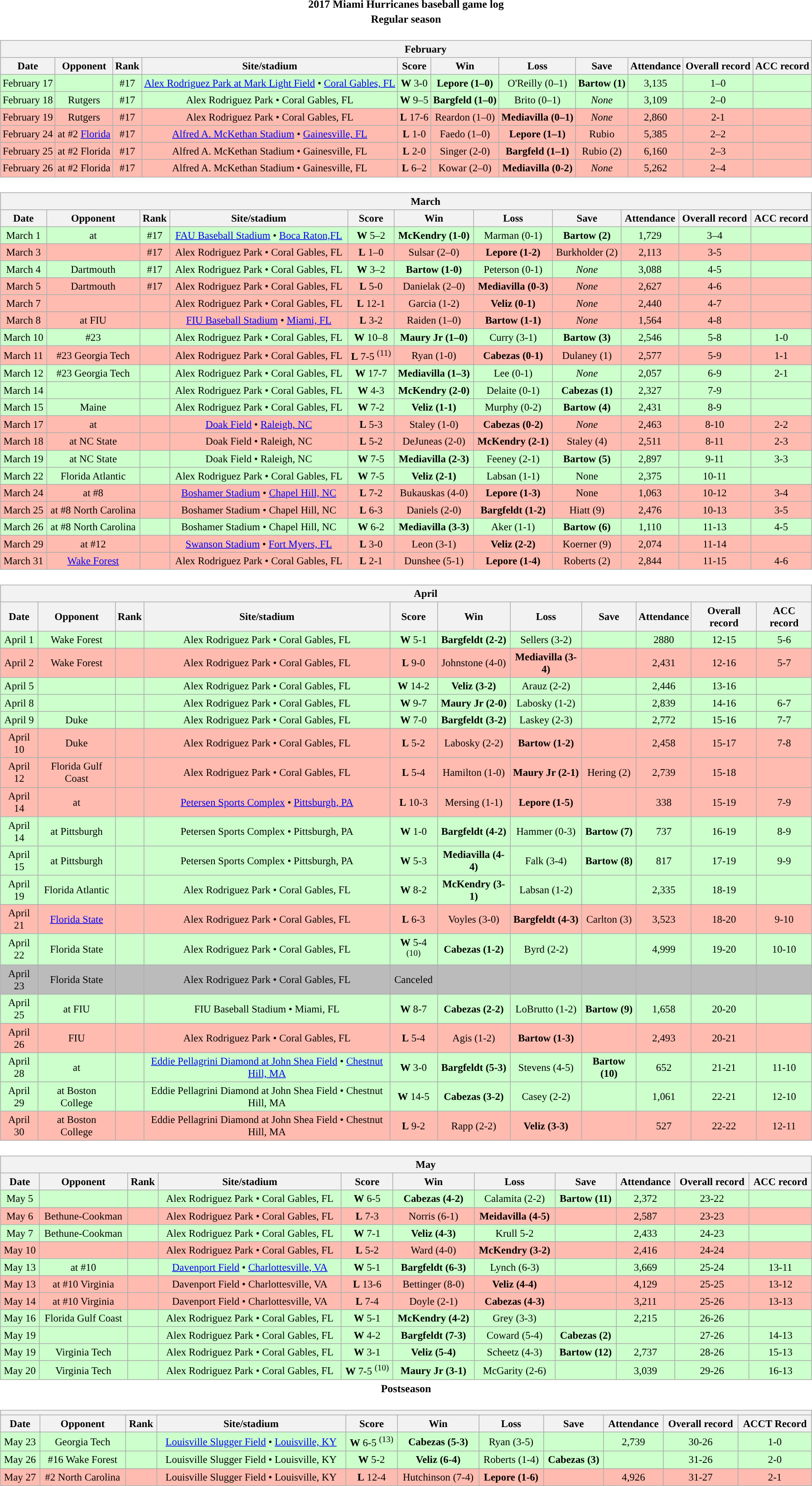<table class="toccolours" width=95% style="margin:1.5em auto; text-align:center;">
<tr>
<th colspan=2>2017 Miami Hurricanes baseball game log</th>
</tr>
<tr>
<th colspan=2>Regular season</th>
</tr>
<tr valign="top">
<td><br><table class="wikitable collapsible collapsed" style="margin:auto; font-size:95%; width:100%">
<tr>
<th colspan=11 style="padding-left:4em;">February</th>
</tr>
<tr>
<th>Date</th>
<th>Opponent</th>
<th>Rank</th>
<th>Site/stadium</th>
<th>Score</th>
<th>Win</th>
<th>Loss</th>
<th>Save</th>
<th>Attendance</th>
<th>Overall record</th>
<th>ACC record</th>
</tr>
<tr bgcolor="ccffcc">
<td>February 17</td>
<td></td>
<td>#17</td>
<td><a href='#'>Alex Rodriguez Park at Mark Light Field</a> • <a href='#'>Coral Gables, FL</a></td>
<td><strong>W</strong> 3-0</td>
<td><strong>Lepore (1–0)</strong></td>
<td>O'Reilly (0–1)</td>
<td><strong>Bartow (1)</strong></td>
<td>3,135</td>
<td>1–0</td>
<td></td>
</tr>
<tr bgcolor="ccffcc">
<td>February 18</td>
<td>Rutgers</td>
<td>#17</td>
<td>Alex Rodriguez Park • Coral Gables, FL</td>
<td><strong>W</strong> 9–5</td>
<td><strong>Bargfeld (1–0)</strong></td>
<td>Brito (0–1)</td>
<td><em>None</em></td>
<td>3,109</td>
<td>2–0</td>
<td></td>
</tr>
<tr bgcolor="ffbbb">
<td>February 19</td>
<td>Rutgers</td>
<td>#17</td>
<td>Alex Rodriguez Park • Coral Gables, FL</td>
<td><strong>L</strong> 17-6</td>
<td>Reardon (1–0)</td>
<td><strong>Mediavilla (0–1)</strong></td>
<td><em>None</em></td>
<td>2,860</td>
<td>2-1</td>
<td></td>
</tr>
<tr bgcolor="ffbbb">
<td>February 24</td>
<td>at #2 <a href='#'>Florida</a></td>
<td>#17</td>
<td><a href='#'>Alfred A. McKethan Stadium</a> • <a href='#'>Gainesville, FL</a></td>
<td><strong>L</strong> 1-0</td>
<td>Faedo (1–0)</td>
<td><strong>Lepore (1–1)</strong></td>
<td>Rubio</td>
<td>5,385</td>
<td>2–2</td>
<td></td>
</tr>
<tr bgcolor="ffbbb">
<td>February 25</td>
<td>at #2 Florida</td>
<td>#17</td>
<td>Alfred A. McKethan Stadium • Gainesville, FL</td>
<td><strong>L</strong> 2-0</td>
<td>Singer (2-0)</td>
<td><strong>Bargfeld (1–1)</strong></td>
<td>Rubio (2)</td>
<td>6,160</td>
<td>2–3</td>
<td></td>
</tr>
<tr bgcolor="ffbbb">
<td>February 26</td>
<td>at #2 Florida</td>
<td>#17</td>
<td>Alfred A. McKethan Stadium • Gainesville, FL</td>
<td><strong>L</strong> 6–2</td>
<td>Kowar (2–0)</td>
<td><strong>Mediavilla (0-2)</strong></td>
<td><em>None</em></td>
<td>5,262</td>
<td>2–4</td>
<td></td>
</tr>
</table>
</td>
</tr>
<tr>
<td><br><table class="wikitable collapsible collapsed" style="margin:auto; font-size:95%; width:100%">
<tr>
<th colspan=11 style="padding-left:4em;">March</th>
</tr>
<tr>
<th>Date</th>
<th>Opponent</th>
<th>Rank</th>
<th>Site/stadium</th>
<th>Score</th>
<th>Win</th>
<th>Loss</th>
<th>Save</th>
<th>Attendance</th>
<th>Overall record</th>
<th>ACC record</th>
</tr>
<tr bgcolor="ccffcc">
<td>March 1</td>
<td>at </td>
<td>#17</td>
<td><a href='#'>FAU Baseball Stadium</a> • <a href='#'>Boca Raton,FL</a></td>
<td><strong>W</strong> 5–2</td>
<td><strong>McKendry (1-0)</strong></td>
<td>Marman (0-1)</td>
<td><strong>Bartow (2)</strong></td>
<td>1,729</td>
<td>3–4</td>
<td></td>
</tr>
<tr bgcolor="ffbbb">
<td>March 3</td>
<td></td>
<td>#17</td>
<td>Alex Rodriguez Park • Coral Gables, FL</td>
<td><strong>L</strong> 1–0</td>
<td>Sulsar (2–0)</td>
<td><strong> Lepore (1-2)</strong></td>
<td>Burkholder (2)</td>
<td>2,113</td>
<td>3-5</td>
<td></td>
</tr>
<tr bgcolor="ccffcc">
<td>March 4</td>
<td>Dartmouth</td>
<td>#17</td>
<td>Alex Rodriguez Park • Coral Gables, FL</td>
<td><strong>W</strong> 3–2</td>
<td><strong>Bartow (1-0)</strong></td>
<td>Peterson (0-1)</td>
<td><em>None</em></td>
<td>3,088</td>
<td>4-5</td>
<td></td>
</tr>
<tr bgcolor="ffbbb">
<td>March 5</td>
<td>Dartmouth</td>
<td>#17</td>
<td>Alex Rodriguez Park • Coral Gables, FL</td>
<td><strong>L</strong> 5-0</td>
<td>Danielak (2–0)</td>
<td><strong> Mediavilla (0-3)</strong></td>
<td><em>None</em></td>
<td>2,627</td>
<td>4-6</td>
<td></td>
</tr>
<tr bgcolor="ffbbb">
<td>March 7</td>
<td></td>
<td></td>
<td>Alex Rodriguez Park • Coral Gables, FL</td>
<td><strong>L</strong> 12-1</td>
<td>Garcia (1-2)</td>
<td><strong>Veliz (0-1)</strong></td>
<td><em>None</em></td>
<td>2,440</td>
<td>4-7</td>
<td></td>
</tr>
<tr bgcolor="ffbbb">
<td>March 8</td>
<td>at FIU</td>
<td></td>
<td><a href='#'>FIU Baseball Stadium</a> • <a href='#'>Miami, FL</a></td>
<td><strong>L</strong> 3-2</td>
<td>Raiden (1–0)</td>
<td><strong>Bartow (1-1)</strong></td>
<td><em>None</em></td>
<td>1,564</td>
<td>4-8</td>
<td></td>
</tr>
<tr bgcolor="ccffcc">
<td>March 10</td>
<td>#23 </td>
<td></td>
<td>Alex Rodriguez Park • Coral Gables, FL</td>
<td><strong>W</strong> 10–8</td>
<td><strong>Maury Jr (1–0)</strong></td>
<td>Curry (3-1)</td>
<td><strong>Bartow (3)</strong></td>
<td>2,546</td>
<td>5-8</td>
<td>1-0</td>
</tr>
<tr bgcolor="ffbbb">
<td>March 11</td>
<td>#23 Georgia Tech</td>
<td></td>
<td>Alex Rodriguez Park • Coral Gables, FL</td>
<td><strong>L</strong> 7-5 <sup>(11)</sup></td>
<td>Ryan (1-0)</td>
<td><strong>Cabezas (0-1)</strong></td>
<td>Dulaney (1)</td>
<td>2,577</td>
<td>5-9</td>
<td>1-1</td>
</tr>
<tr bgcolor="ccffcc">
<td>March 12</td>
<td>#23 Georgia Tech</td>
<td></td>
<td>Alex Rodriguez Park • Coral Gables, FL</td>
<td><strong>W</strong> 17-7</td>
<td><strong>Mediavilla (1–3)</strong></td>
<td>Lee (0-1)</td>
<td><em>None</em></td>
<td>2,057</td>
<td>6-9</td>
<td>2-1</td>
</tr>
<tr bgcolor="ccffcc">
<td>March 14</td>
<td></td>
<td></td>
<td>Alex Rodriguez Park • Coral Gables, FL</td>
<td><strong>W</strong> 4-3</td>
<td><strong>McKendry (2-0)</strong></td>
<td>Delaite (0-1)</td>
<td><strong>Cabezas (1)</strong></td>
<td>2,327</td>
<td>7-9</td>
<td></td>
</tr>
<tr bgcolor="ccffcc">
<td>March 15</td>
<td>Maine</td>
<td></td>
<td>Alex Rodriguez Park • Coral Gables, FL</td>
<td><strong>W</strong> 7-2</td>
<td><strong>Veliz (1-1)</strong></td>
<td>Murphy (0-2)</td>
<td><strong>Bartow (4)</strong></td>
<td>2,431</td>
<td>8-9</td>
<td></td>
</tr>
<tr bgcolor="ffbbb">
<td>March 17</td>
<td>at </td>
<td></td>
<td><a href='#'>Doak Field</a> • <a href='#'>Raleigh, NC</a></td>
<td><strong>L</strong> 5-3</td>
<td>Staley (1-0)</td>
<td><strong>Cabezas (0-2)</strong></td>
<td><em>None</em></td>
<td>2,463</td>
<td>8-10</td>
<td>2-2</td>
</tr>
<tr bgcolor="ffbbb">
<td>March 18</td>
<td>at NC State</td>
<td></td>
<td>Doak Field • Raleigh, NC</td>
<td><strong>L</strong> 5-2</td>
<td>DeJuneas (2-0)</td>
<td><strong>McKendry (2-1)</strong></td>
<td>Staley (4)</td>
<td>2,511</td>
<td>8-11</td>
<td>2-3</td>
</tr>
<tr bgcolor="ccffcc">
<td>March 19</td>
<td>at NC State</td>
<td></td>
<td>Doak Field • Raleigh, NC</td>
<td><strong>W</strong> 7-5</td>
<td><strong>Mediavilla (2-3)</strong></td>
<td>Feeney (2-1)</td>
<td><strong>Bartow (5)</strong></td>
<td>2,897</td>
<td>9-11</td>
<td>3-3</td>
</tr>
<tr bgcolor="ccffcc">
<td>March 22</td>
<td>Florida Atlantic</td>
<td></td>
<td>Alex Rodriguez Park • Coral Gables, FL</td>
<td><strong>W</strong> 7-5</td>
<td><strong>Veliz (2-1)</strong></td>
<td>Labsan (1-1)</td>
<td>None</td>
<td>2,375</td>
<td>10-11</td>
<td></td>
</tr>
<tr bgcolor="ffbbb">
<td>March 24</td>
<td>at #8 </td>
<td></td>
<td><a href='#'>Boshamer Stadium</a> • <a href='#'>Chapel Hill, NC</a></td>
<td><strong>L</strong> 7-2</td>
<td>Bukauskas (4-0)</td>
<td><strong>Lepore (1-3)</strong></td>
<td>None</td>
<td>1,063</td>
<td>10-12</td>
<td>3-4</td>
</tr>
<tr bgcolor="ffbbb">
<td>March 25</td>
<td>at #8 North Carolina</td>
<td></td>
<td>Boshamer Stadium • Chapel Hill, NC</td>
<td><strong>L</strong> 6-3</td>
<td>Daniels (2-0)</td>
<td><strong>Bargfeldt (1-2)</strong></td>
<td>Hiatt (9)</td>
<td>2,476</td>
<td>10-13</td>
<td>3-5</td>
</tr>
<tr bgcolor="ccffcc">
<td>March 26</td>
<td>at #8 North Carolina</td>
<td></td>
<td>Boshamer Stadium • Chapel Hill, NC</td>
<td><strong>W</strong> 6-2</td>
<td><strong>Mediavilla (3-3)</strong></td>
<td>Aker (1-1)</td>
<td><strong>Bartow (6)</strong></td>
<td>1,110</td>
<td>11-13</td>
<td>4-5</td>
</tr>
<tr bgcolor="ffbbb">
<td>March 29</td>
<td>at #12 </td>
<td></td>
<td><a href='#'>Swanson Stadium</a> • <a href='#'>Fort Myers, FL</a></td>
<td><strong>L</strong> 3-0</td>
<td>Leon (3-1)</td>
<td><strong> Veliz (2-2)</strong></td>
<td>Koerner (9)</td>
<td>2,074</td>
<td>11-14</td>
<td></td>
</tr>
<tr bgcolor="ffbbb">
<td>March 31</td>
<td><a href='#'>Wake Forest</a></td>
<td></td>
<td>Alex Rodriguez Park • Coral Gables, FL</td>
<td><strong>L</strong> 2-1</td>
<td>Dunshee (5-1)</td>
<td><strong>Lepore (1-4)</strong></td>
<td>Roberts (2)</td>
<td>2,844</td>
<td>11-15</td>
<td>4-6</td>
</tr>
</table>
</td>
</tr>
<tr>
<td><br><table class="wikitable collapsible collapsed" style="margin:auto; font-size:95%; width:100%">
<tr>
<th colspan=11 style="padding-left:4em;">April</th>
</tr>
<tr>
<th>Date</th>
<th>Opponent</th>
<th>Rank</th>
<th>Site/stadium</th>
<th>Score</th>
<th>Win</th>
<th>Loss</th>
<th>Save</th>
<th>Attendance</th>
<th>Overall record</th>
<th>ACC record</th>
</tr>
<tr bgcolor="ccffcc">
<td>April 1</td>
<td>Wake Forest</td>
<td></td>
<td>Alex Rodriguez Park • Coral Gables, FL</td>
<td><strong>W</strong> 5-1</td>
<td><strong>Bargfeldt (2-2)</strong></td>
<td>Sellers (3-2)</td>
<td></td>
<td>2880</td>
<td>12-15</td>
<td>5-6</td>
</tr>
<tr bgcolor="ffbbb">
<td>April 2</td>
<td>Wake Forest</td>
<td></td>
<td>Alex Rodriguez Park • Coral Gables, FL</td>
<td><strong>L</strong> 9-0</td>
<td>Johnstone (4-0)</td>
<td><strong>Mediavilla (3-4)</strong></td>
<td></td>
<td>2,431</td>
<td>12-16</td>
<td>5-7</td>
</tr>
<tr bgcolor="ccffcc">
<td>April 5</td>
<td></td>
<td></td>
<td>Alex Rodriguez Park • Coral Gables, FL</td>
<td><strong>W</strong> 14-2</td>
<td><strong>Veliz (3-2)</strong></td>
<td>Arauz (2-2)</td>
<td></td>
<td>2,446</td>
<td>13-16</td>
<td></td>
</tr>
<tr bgcolor="ccffcc">
<td>April 8</td>
<td></td>
<td></td>
<td>Alex Rodriguez Park • Coral Gables, FL</td>
<td><strong>W</strong> 9-7</td>
<td><strong>Maury Jr (2-0)</strong></td>
<td>Labosky (1-2)</td>
<td></td>
<td>2,839</td>
<td>14-16</td>
<td>6-7</td>
</tr>
<tr bgcolor="ccffcc">
<td>April 9</td>
<td>Duke</td>
<td></td>
<td>Alex Rodriguez Park • Coral Gables, FL</td>
<td><strong>W</strong> 7-0</td>
<td><strong>Bargfeldt (3-2)</strong></td>
<td>Laskey (2-3)</td>
<td></td>
<td>2,772</td>
<td>15-16</td>
<td>7-7</td>
</tr>
<tr bgcolor="ffbbb">
<td>April 10</td>
<td>Duke</td>
<td></td>
<td>Alex Rodriguez Park • Coral Gables, FL</td>
<td><strong>L</strong> 5-2</td>
<td>Labosky (2-2)</td>
<td><strong>Bartow (1-2)</strong></td>
<td></td>
<td>2,458</td>
<td>15-17</td>
<td>7-8</td>
</tr>
<tr bgcolor="ffbbb">
<td>April 12</td>
<td>Florida Gulf Coast</td>
<td></td>
<td>Alex Rodriguez Park • Coral Gables, FL</td>
<td><strong>L</strong> 5-4</td>
<td>Hamilton (1-0)</td>
<td><strong> Maury Jr (2-1)</strong></td>
<td>Hering (2)</td>
<td>2,739</td>
<td>15-18</td>
<td></td>
</tr>
<tr bgcolor="ffbbb">
<td>April 14</td>
<td>at </td>
<td></td>
<td><a href='#'>Petersen Sports Complex</a> • <a href='#'>Pittsburgh, PA</a></td>
<td><strong>L</strong> 10-3</td>
<td>Mersing (1-1)</td>
<td><strong>Lepore (1-5)</strong></td>
<td></td>
<td>338</td>
<td>15-19</td>
<td>7-9</td>
</tr>
<tr bgcolor="ccffcc">
<td>April 14</td>
<td>at Pittsburgh</td>
<td></td>
<td>Petersen Sports Complex • Pittsburgh, PA</td>
<td><strong>W</strong> 1-0</td>
<td><strong>Bargfeldt (4-2)</strong></td>
<td>Hammer (0-3)</td>
<td><strong>Bartow (7)</strong></td>
<td>737</td>
<td>16-19</td>
<td>8-9</td>
</tr>
<tr bgcolor="ccffcc">
<td>April 15</td>
<td>at Pittsburgh</td>
<td></td>
<td>Petersen Sports Complex • Pittsburgh, PA</td>
<td><strong>W</strong> 5-3</td>
<td><strong>Mediavilla (4-4)</strong></td>
<td>Falk (3-4)</td>
<td><strong>Bartow (8)</strong></td>
<td>817</td>
<td>17-19</td>
<td>9-9</td>
</tr>
<tr bgcolor="ccffcc">
<td>April 19</td>
<td>Florida Atlantic</td>
<td></td>
<td>Alex Rodriguez Park • Coral Gables, FL</td>
<td><strong>W</strong> 8-2</td>
<td><strong>McKendry (3-1)</strong></td>
<td>Labsan (1-2)</td>
<td></td>
<td>2,335</td>
<td>18-19</td>
<td></td>
</tr>
<tr bgcolor="ffbbb">
<td>April 21</td>
<td><a href='#'>Florida State</a></td>
<td></td>
<td>Alex Rodriguez Park • Coral Gables, FL</td>
<td><strong>L</strong> 6-3</td>
<td>Voyles (3-0)</td>
<td><strong>Bargfeldt (4-3)</strong></td>
<td>Carlton (3)</td>
<td>3,523</td>
<td>18-20</td>
<td>9-10</td>
</tr>
<tr bgcolor="ccffcc">
<td>April 22</td>
<td>Florida State</td>
<td></td>
<td>Alex Rodriguez Park • Coral Gables, FL</td>
<td><strong>W</strong> 5-4 <sup>(10)</sup></td>
<td><strong>Cabezas (1-2)</strong></td>
<td>Byrd (2-2)</td>
<td></td>
<td>4,999</td>
<td>19-20</td>
<td>10-10</td>
</tr>
<tr bgcolor="bbbbbb">
<td>April 23</td>
<td>Florida State</td>
<td></td>
<td>Alex Rodriguez Park • Coral Gables, FL</td>
<td>Canceled</td>
<td></td>
<td></td>
<td></td>
<td></td>
<td></td>
<td></td>
</tr>
<tr bgcolor="ccffcc">
<td>April 25</td>
<td>at FIU</td>
<td></td>
<td>FIU Baseball Stadium • Miami, FL</td>
<td><strong>W</strong> 8-7</td>
<td><strong>Cabezas (2-2)</strong></td>
<td>LoBrutto (1-2)</td>
<td><strong>Bartow (9)</strong></td>
<td>1,658</td>
<td>20-20</td>
<td></td>
</tr>
<tr bgcolor="ffbbb">
<td>April 26</td>
<td>FIU</td>
<td></td>
<td>Alex Rodriguez Park • Coral Gables, FL</td>
<td><strong>L</strong> 5-4</td>
<td>Agis (1-2)</td>
<td><strong>Bartow (1-3)</strong></td>
<td></td>
<td>2,493</td>
<td>20-21</td>
<td></td>
</tr>
<tr bgcolor="ccffcc">
<td>April 28</td>
<td>at </td>
<td></td>
<td><a href='#'>Eddie Pellagrini Diamond at John Shea Field</a> • <a href='#'>Chestnut Hill, MA</a></td>
<td><strong>W</strong> 3-0</td>
<td><strong>Bargfeldt (5-3)</strong></td>
<td>Stevens (4-5)</td>
<td><strong>Bartow (10)</strong></td>
<td>652</td>
<td>21-21</td>
<td>11-10</td>
</tr>
<tr bgcolor="ccffcc">
<td>April 29</td>
<td>at Boston College</td>
<td></td>
<td>Eddie Pellagrini Diamond at John Shea Field • Chestnut Hill, MA</td>
<td><strong>W</strong> 14-5</td>
<td><strong>Cabezas (3-2)</strong></td>
<td>Casey (2-2)</td>
<td></td>
<td>1,061</td>
<td>22-21</td>
<td>12-10</td>
</tr>
<tr bgcolor="ffbbb">
<td>April 30</td>
<td>at Boston College</td>
<td></td>
<td>Eddie Pellagrini Diamond at John Shea Field • Chestnut Hill, MA</td>
<td><strong>L</strong> 9-2</td>
<td>Rapp (2-2)</td>
<td><strong>Veliz (3-3)</strong></td>
<td></td>
<td>527</td>
<td>22-22</td>
<td>12-11</td>
</tr>
</table>
</td>
</tr>
<tr>
<td><br><table class="wikitable collapsible collapsed" style="margin:auto; font-size:95%; width:100%">
<tr>
<th colspan=11 style="padding-left:4em;">May</th>
</tr>
<tr>
<th>Date</th>
<th>Opponent</th>
<th>Rank</th>
<th>Site/stadium</th>
<th>Score</th>
<th>Win</th>
<th>Loss</th>
<th>Save</th>
<th>Attendance</th>
<th>Overall record</th>
<th>ACC record</th>
</tr>
<tr bgcolor="ccffcc">
<td>May 5</td>
<td></td>
<td></td>
<td>Alex Rodriguez Park • Coral Gables, FL</td>
<td><strong>W</strong> 6-5</td>
<td><strong>Cabezas (4-2)</strong></td>
<td>Calamita (2-2)</td>
<td><strong>Bartow (11)</strong></td>
<td>2,372</td>
<td>23-22</td>
<td></td>
</tr>
<tr bgcolor="ffbbb">
<td>May 6</td>
<td>Bethune-Cookman</td>
<td></td>
<td>Alex Rodriguez Park • Coral Gables, FL</td>
<td><strong>L</strong> 7-3</td>
<td>Norris (6-1)</td>
<td><strong>Meidavilla (4-5)</strong></td>
<td></td>
<td>2,587</td>
<td>23-23</td>
<td></td>
</tr>
<tr bgcolor="ccffcc">
<td>May 7</td>
<td>Bethune-Cookman</td>
<td></td>
<td>Alex Rodriguez Park • Coral Gables, FL</td>
<td><strong>W</strong> 7-1</td>
<td><strong>Veliz (4-3)</strong></td>
<td>Krull 5-2</td>
<td></td>
<td>2,433</td>
<td>24-23</td>
<td></td>
</tr>
<tr bgcolor="ffbbb">
<td>May 10</td>
<td></td>
<td></td>
<td>Alex Rodriguez Park • Coral Gables, FL</td>
<td><strong>L</strong> 5-2</td>
<td>Ward (4-0)</td>
<td><strong>McKendry (3-2)</strong></td>
<td></td>
<td>2,416</td>
<td>24-24</td>
<td></td>
</tr>
<tr bgcolor="ccffcc">
<td>May 13</td>
<td>at #10 </td>
<td></td>
<td><a href='#'>Davenport Field</a> • <a href='#'>Charlottesville, VA</a></td>
<td><strong>W</strong> 5-1</td>
<td><strong>Bargfeldt (6-3)</strong></td>
<td>Lynch (6-3)</td>
<td></td>
<td>3,669</td>
<td>25-24</td>
<td>13-11</td>
</tr>
<tr bgcolor="ffbbb">
<td>May 13</td>
<td>at #10 Virginia</td>
<td></td>
<td>Davenport Field • Charlottesville, VA</td>
<td><strong>L</strong> 13-6</td>
<td>Bettinger (8-0)</td>
<td><strong>Veliz (4-4)</strong></td>
<td></td>
<td>4,129</td>
<td>25-25</td>
<td>13-12</td>
</tr>
<tr bgcolor="ffbbb">
<td>May 14</td>
<td>at #10 Virginia</td>
<td></td>
<td>Davenport Field • Charlottesville, VA</td>
<td><strong>L</strong> 7-4</td>
<td>Doyle (2-1)</td>
<td><strong>Cabezas (4-3)</strong></td>
<td></td>
<td>3,211</td>
<td>25-26</td>
<td>13-13</td>
</tr>
<tr bgcolor="ccffcc">
<td>May 16</td>
<td>Florida Gulf Coast</td>
<td></td>
<td>Alex Rodriguez Park • Coral Gables, FL</td>
<td><strong>W</strong> 5-1</td>
<td><strong>McKendry (4-2)</strong></td>
<td>Grey (3-3)</td>
<td></td>
<td>2,215</td>
<td>26-26</td>
<td></td>
</tr>
<tr bgcolor="ccffcc">
<td>May 19</td>
<td></td>
<td></td>
<td>Alex Rodriguez Park • Coral Gables, FL</td>
<td><strong>W</strong> 4-2</td>
<td><strong>Bargfeldt (7-3)</strong></td>
<td>Coward (5-4)</td>
<td><strong>Cabezas (2)</strong></td>
<td></td>
<td>27-26</td>
<td>14-13</td>
</tr>
<tr bgcolor="ccffcc">
<td>May 19</td>
<td>Virginia Tech</td>
<td></td>
<td>Alex Rodriguez Park • Coral Gables, FL</td>
<td><strong>W</strong> 3-1</td>
<td><strong>Veliz (5-4)</strong></td>
<td>Scheetz (4-3)</td>
<td><strong>Bartow (12)</strong></td>
<td>2,737</td>
<td>28-26</td>
<td>15-13</td>
</tr>
<tr bgcolor="ccffcc">
<td>May 20</td>
<td>Virginia Tech</td>
<td></td>
<td>Alex Rodriguez Park • Coral Gables, FL</td>
<td><strong>W</strong> 7-5 <sup>(10)</sup></td>
<td><strong>Maury Jr (3-1)</strong></td>
<td>McGarity (2-6)</td>
<td></td>
<td>3,039</td>
<td>29-26</td>
<td>16-13</td>
</tr>
</table>
</td>
</tr>
<tr>
<th colspan=2>Postseason</th>
</tr>
<tr>
<td><br><table class="wikitable collapsible collapsed" style="margin:auto; width:100%; text-align:center; font-size:95%">
<tr>
<th colspan=12 style="padding-left:4em;"><a href='#'></a></th>
</tr>
<tr>
<th>Date</th>
<th>Opponent</th>
<th>Rank</th>
<th>Site/stadium</th>
<th>Score</th>
<th>Win</th>
<th>Loss</th>
<th>Save</th>
<th>Attendance</th>
<th>Overall record</th>
<th>ACCT Record</th>
</tr>
<tr bgcolor="ccffcc">
<td>May 23</td>
<td>Georgia Tech</td>
<td></td>
<td><a href='#'>Louisville Slugger Field</a> • <a href='#'>Louisville, KY</a></td>
<td><strong>W</strong> 6-5 <sup>(13)</sup></td>
<td><strong>Cabezas (5-3)</strong></td>
<td>Ryan (3-5)</td>
<td></td>
<td>2,739</td>
<td>30-26</td>
<td>1-0</td>
</tr>
<tr bgcolor="ccffcc">
<td>May 26</td>
<td>#16 Wake Forest</td>
<td></td>
<td>Louisville Slugger Field • Louisville, KY</td>
<td><strong>W</strong> 5-2</td>
<td><strong>Veliz (6-4)</strong></td>
<td>Roberts (1-4)</td>
<td><strong>Cabezas (3)</strong></td>
<td></td>
<td>31-26</td>
<td>2-0</td>
</tr>
<tr bgcolor="ffbbb">
<td>May 27</td>
<td>#2 North Carolina</td>
<td></td>
<td>Louisville Slugger Field • Louisville, KY</td>
<td><strong>L</strong> 12-4</td>
<td>Hutchinson (7-4)</td>
<td><strong>Lepore (1-6)</strong></td>
<td></td>
<td>4,926</td>
<td>31-27</td>
<td>2-1</td>
</tr>
</table>
</td>
</tr>
</table>
